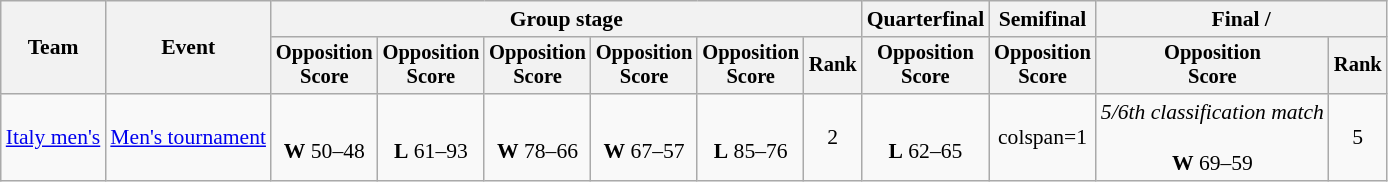<table class="wikitable" style="font-size:90%">
<tr>
<th rowspan=2>Team</th>
<th rowspan=2>Event</th>
<th colspan=6>Group stage</th>
<th>Quarterfinal</th>
<th>Semifinal</th>
<th colspan=2>Final / </th>
</tr>
<tr style="font-size:95%">
<th>Opposition<br>Score</th>
<th>Opposition<br>Score</th>
<th>Opposition<br>Score</th>
<th>Opposition<br>Score</th>
<th>Opposition<br>Score</th>
<th>Rank</th>
<th>Opposition<br>Score</th>
<th>Opposition<br>Score</th>
<th>Opposition<br>Score</th>
<th>Rank</th>
</tr>
<tr align=center>
<td align=left><a href='#'>Italy men's</a></td>
<td align=left><a href='#'>Men's tournament</a></td>
<td><br><strong>W</strong> 50–48</td>
<td><br><strong>L</strong> 61–93</td>
<td><br><strong>W</strong> 78–66</td>
<td><br><strong>W</strong> 67–57</td>
<td><br><strong>L</strong> 85–76</td>
<td>2</td>
<td><br><strong>L</strong> 62–65</td>
<td>colspan=1 </td>
<td><em>5/6th classification match</em><br><br><strong>W</strong> 69–59</td>
<td>5</td>
</tr>
</table>
